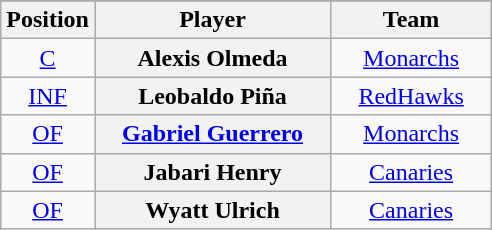<table class="wikitable sortable plainrowheaders" style="text-align:center;">
<tr>
</tr>
<tr>
<th scope="col">Position</th>
<th scope="col" style="width:150px;">Player</th>
<th scope="col" style="width:100px;">Team</th>
</tr>
<tr>
<td><a href='#'>C</a></td>
<th scope="row" style="text-align:center">Alexis Olmeda</th>
<td><a href='#'>Monarchs</a></td>
</tr>
<tr>
<td><a href='#'>INF</a></td>
<th scope="row" style="text-align:center">Leobaldo Piña</th>
<td><a href='#'>RedHawks</a></td>
</tr>
<tr>
<td><a href='#'>OF</a></td>
<th scope="row" style="text-align:center"><a href='#'>Gabriel Guerrero</a></th>
<td><a href='#'>Monarchs</a></td>
</tr>
<tr>
<td><a href='#'>OF</a></td>
<th scope="row" style="text-align:center">Jabari Henry</th>
<td><a href='#'>Canaries</a></td>
</tr>
<tr>
<td><a href='#'>OF</a></td>
<th scope="row" style="text-align:center">Wyatt Ulrich</th>
<td><a href='#'>Canaries</a></td>
</tr>
</table>
